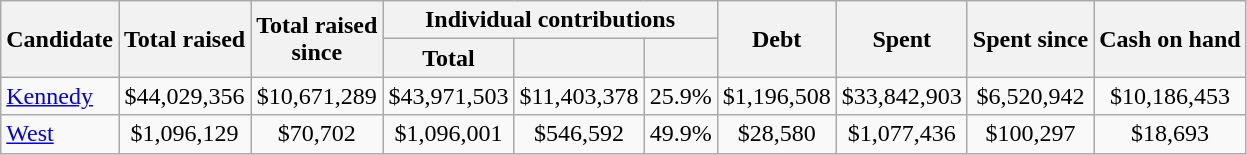<table class="wikitable sortable" style="text-align:center;">
<tr>
<th scope="col" rowspan=2>Candidate</th>
<th scope="col" data-sort-type=currency rowspan=2>Total raised</th>
<th scope="col" data-sort-type=currency rowspan=2>Total raised<br>since </th>
<th scope="col" colspan=3>Individual contributions</th>
<th scope="col" data-sort-type=currency rowspan=2>Debt</th>
<th scope="col" data-sort-type=currency rowspan=2>Spent</th>
<th scope="col" data-sort-type=currency rowspan=2>Spent since<br></th>
<th scope="col" data-sort-type=currency rowspan=2>Cash on hand</th>
</tr>
<tr>
<th scope="col" data-sort-type=currency>Total</th>
<th scope="col" data-sort-type=currency></th>
<th scope="col" data-sort-type=number></th>
</tr>
<tr>
<td style="text-align: left;"><a href='#'>Kennedy</a></td>
<td>$44,029,356</td>
<td>$10,671,289</td>
<td>$43,971,503</td>
<td>$11,403,378</td>
<td>25.9%</td>
<td>$1,196,508</td>
<td>$33,842,903</td>
<td>$6,520,942</td>
<td>$10,186,453</td>
</tr>
<tr>
<td style="text-align: left;"><a href='#'>West</a></td>
<td>$1,096,129</td>
<td>$70,702</td>
<td>$1,096,001</td>
<td>$546,592</td>
<td>49.9%</td>
<td>$28,580</td>
<td>$1,077,436</td>
<td>$100,297</td>
<td>$18,693</td>
</tr>
</table>
